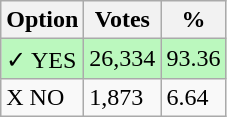<table class="wikitable">
<tr>
<th>Option</th>
<th>Votes</th>
<th>%</th>
</tr>
<tr>
<td style=background:#bbf8be>✓ YES</td>
<td style=background:#bbf8be>26,334</td>
<td style=background:#bbf8be>93.36</td>
</tr>
<tr>
<td>X NO</td>
<td>1,873</td>
<td>6.64</td>
</tr>
</table>
